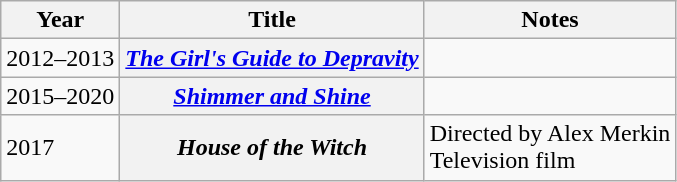<table class="wikitable">
<tr>
<th>Year</th>
<th>Title</th>
<th>Notes</th>
</tr>
<tr>
<td>2012–2013</td>
<th><em><a href='#'>The Girl's Guide to Depravity</a></em></th>
<td></td>
</tr>
<tr>
<td>2015–2020</td>
<th><em><a href='#'>Shimmer and Shine</a></em></th>
<td></td>
</tr>
<tr>
<td>2017</td>
<th><em>House of the Witch</em></th>
<td>Directed by Alex Merkin<br>Television film</td>
</tr>
</table>
